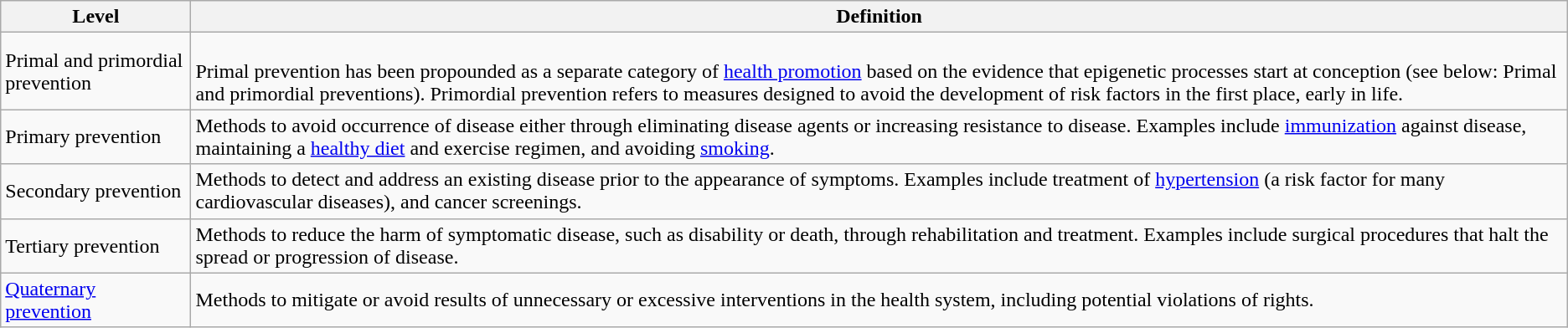<table class="wikitable">
<tr>
<th>Level</th>
<th>Definition</th>
</tr>
<tr>
<td>Primal and primordial prevention</td>
<td><br>Primal prevention has been propounded as a separate category of <a href='#'>health promotion</a> based on the evidence that epigenetic processes start at conception (see below: Primal and primordial preventions). Primordial prevention refers to measures designed to avoid the development of risk factors in the first place, early in life.</td>
</tr>
<tr>
<td>Primary prevention</td>
<td>Methods to avoid occurrence of disease either through eliminating disease agents or increasing resistance to disease. Examples include <a href='#'>immunization</a> against disease, maintaining a <a href='#'>healthy diet</a> and exercise regimen, and avoiding <a href='#'>smoking</a>.</td>
</tr>
<tr>
<td>Secondary prevention</td>
<td>Methods to detect and address an existing disease prior to the appearance of symptoms. Examples include treatment of <a href='#'>hypertension</a> (a risk factor for many cardiovascular diseases), and cancer screenings.</td>
</tr>
<tr>
<td>Tertiary prevention</td>
<td>Methods to reduce the harm of symptomatic disease, such as disability or death, through rehabilitation and treatment. Examples include surgical procedures that halt the spread or progression of disease.</td>
</tr>
<tr>
<td><a href='#'>Quaternary prevention</a></td>
<td>Methods to mitigate or avoid results of unnecessary or excessive interventions in the health system, including potential violations of rights.</td>
</tr>
</table>
